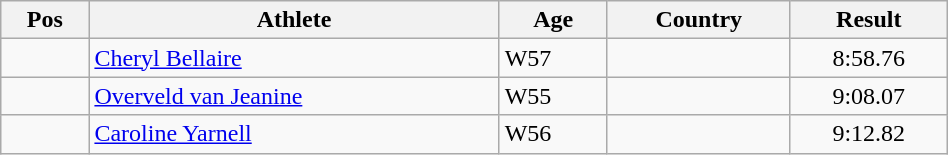<table class="wikitable"  style="text-align:center; width:50%;">
<tr>
<th>Pos</th>
<th>Athlete</th>
<th>Age</th>
<th>Country</th>
<th>Result</th>
</tr>
<tr>
<td align=center></td>
<td align=left><a href='#'>Cheryl Bellaire</a></td>
<td align=left>W57</td>
<td align=left></td>
<td>8:58.76</td>
</tr>
<tr>
<td align=center></td>
<td align=left><a href='#'>Overveld van Jeanine</a></td>
<td align=left>W55</td>
<td align=left></td>
<td>9:08.07</td>
</tr>
<tr>
<td align=center></td>
<td align=left><a href='#'>Caroline Yarnell</a></td>
<td align=left>W56</td>
<td align=left></td>
<td>9:12.82</td>
</tr>
</table>
